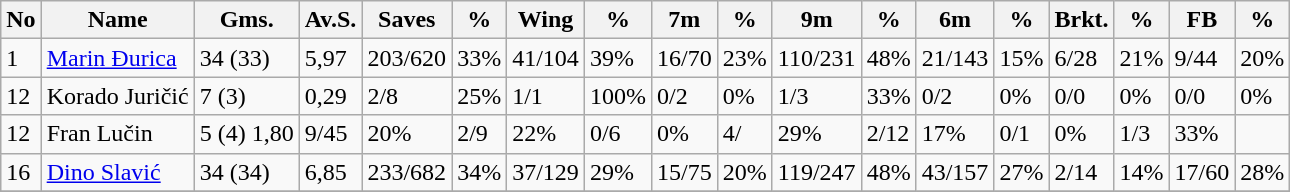<table class="wikitable">
<tr>
<th>No</th>
<th>Name</th>
<th>Gms.</th>
<th>Av.S.</th>
<th>Saves</th>
<th>%</th>
<th>Wing</th>
<th>%</th>
<th>7m</th>
<th>%</th>
<th>9m</th>
<th>%</th>
<th>6m</th>
<th>%</th>
<th>Brkt.</th>
<th>%</th>
<th>FB</th>
<th>%</th>
</tr>
<tr>
<td>1</td>
<td><a href='#'>Marin Đurica</a></td>
<td>34 (33)</td>
<td>5,97</td>
<td>203/620</td>
<td>33%</td>
<td>41/104</td>
<td>39%</td>
<td>16/70</td>
<td>23%</td>
<td>110/231</td>
<td>48%</td>
<td>21/143</td>
<td>15%</td>
<td>6/28</td>
<td>21%</td>
<td>9/44</td>
<td>20%</td>
</tr>
<tr>
<td>12</td>
<td>Korado Juričić</td>
<td>7 (3)</td>
<td>0,29</td>
<td>2/8</td>
<td>25%</td>
<td>1/1</td>
<td>100%</td>
<td>0/2</td>
<td>0%</td>
<td>1/3</td>
<td>33%</td>
<td>0/2</td>
<td>0%</td>
<td>0/0</td>
<td>0%</td>
<td>0/0</td>
<td>0%</td>
</tr>
<tr>
<td>12</td>
<td>Fran Lučin</td>
<td>5 (4)	1,80</td>
<td>9/45</td>
<td>20%</td>
<td>2/9</td>
<td>22%</td>
<td>0/6</td>
<td>0%</td>
<td>4/</td>
<td>29%</td>
<td>2/12</td>
<td>17%</td>
<td>0/1</td>
<td>0%</td>
<td>1/3</td>
<td>33%</td>
</tr>
<tr>
<td>16</td>
<td><a href='#'>Dino Slavić</a></td>
<td>34 (34)</td>
<td>6,85</td>
<td>233/682</td>
<td>34%</td>
<td>37/129</td>
<td>29%</td>
<td>15/75</td>
<td>20%</td>
<td>119/247</td>
<td>48%</td>
<td>43/157</td>
<td>27%</td>
<td>2/14</td>
<td>14%</td>
<td>17/60</td>
<td>28%</td>
</tr>
<tr>
</tr>
</table>
